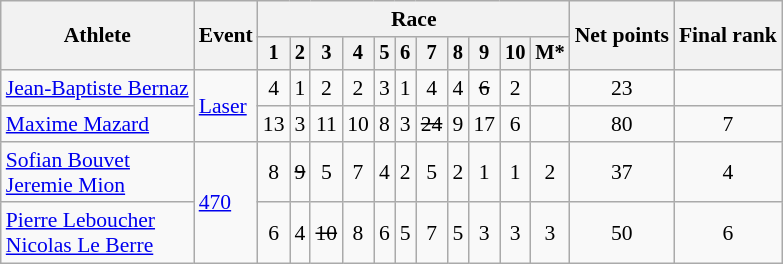<table class="wikitable" style="font-size:90%">
<tr>
<th rowspan="2">Athlete</th>
<th rowspan="2">Event</th>
<th colspan=11>Race</th>
<th rowspan=2>Net points</th>
<th rowspan=2>Final rank</th>
</tr>
<tr style="font-size:95%">
<th>1</th>
<th>2</th>
<th>3</th>
<th>4</th>
<th>5</th>
<th>6</th>
<th>7</th>
<th>8</th>
<th>9</th>
<th>10</th>
<th>M*</th>
</tr>
<tr align=center>
<td align=left><a href='#'>Jean-Baptiste Bernaz</a></td>
<td align=left rowspan=2><a href='#'>Laser</a></td>
<td>4</td>
<td>1</td>
<td>2</td>
<td>2</td>
<td>3</td>
<td>1</td>
<td>4</td>
<td>4</td>
<td><s>6</s></td>
<td>2</td>
<td></td>
<td>23</td>
<td></td>
</tr>
<tr align=center>
<td align=left><a href='#'>Maxime Mazard</a></td>
<td>13</td>
<td>3</td>
<td>11</td>
<td>10</td>
<td>8</td>
<td>3</td>
<td><s>24</s></td>
<td>9</td>
<td>17</td>
<td>6</td>
<td></td>
<td>80</td>
<td>7</td>
</tr>
<tr align=center>
<td align=left><a href='#'>Sofian Bouvet</a><br><a href='#'>Jeremie Mion</a></td>
<td align=left rowspan=2><a href='#'>470</a></td>
<td>8</td>
<td><s>9</s></td>
<td>5</td>
<td>7</td>
<td>4</td>
<td>2</td>
<td>5</td>
<td>2</td>
<td>1</td>
<td>1</td>
<td>2</td>
<td>37</td>
<td>4</td>
</tr>
<tr align=center>
<td align=left><a href='#'>Pierre Leboucher</a><br><a href='#'>Nicolas Le Berre</a></td>
<td>6</td>
<td>4</td>
<td><s>10</s></td>
<td>8</td>
<td>6</td>
<td>5</td>
<td>7</td>
<td>5</td>
<td>3</td>
<td>3</td>
<td>3</td>
<td>50</td>
<td>6</td>
</tr>
</table>
